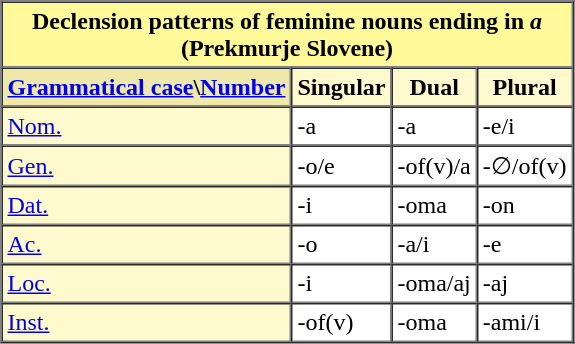<table border="1" cellpadding="3" cellspacing="0">
<tr>
<td style="background:#fffa99" colspan=4 align="center"><strong>Declension patterns of feminine nouns ending in <em>a</em><br>(Prekmurje Slovene)</strong></td>
</tr>
<tr style="background:#fffacd">
<th style="background:#eee8aa"><a href='#'>Grammatical case</a>\<a href='#'>Number</a></th>
<th>Singular</th>
<th>Dual</th>
<th>Plural</th>
</tr>
<tr>
<td style="background:#fffacd"><a href='#'>Nom.</a></td>
<td>-a</td>
<td>-a</td>
<td>-e/i</td>
</tr>
<tr>
<td style="background:#fffacd"><a href='#'>Gen.</a></td>
<td>-o/e</td>
<td>-of(v)/a</td>
<td>-∅/of(v)</td>
</tr>
<tr>
<td style="background:#fffacd"><a href='#'>Dat.</a></td>
<td>-i</td>
<td>-oma</td>
<td>-on</td>
</tr>
<tr>
<td style="background:#fffacd"><a href='#'>Ac.</a></td>
<td>-o</td>
<td>-a/i</td>
<td>-e</td>
</tr>
<tr>
<td style="background:#fffacd"><a href='#'>Loc.</a></td>
<td>-i</td>
<td>-oma/aj</td>
<td>-aj</td>
</tr>
<tr>
<td style="background:#fffacd"><a href='#'>Inst.</a></td>
<td>-of(v)</td>
<td>-oma</td>
<td>-ami/i</td>
</tr>
</table>
